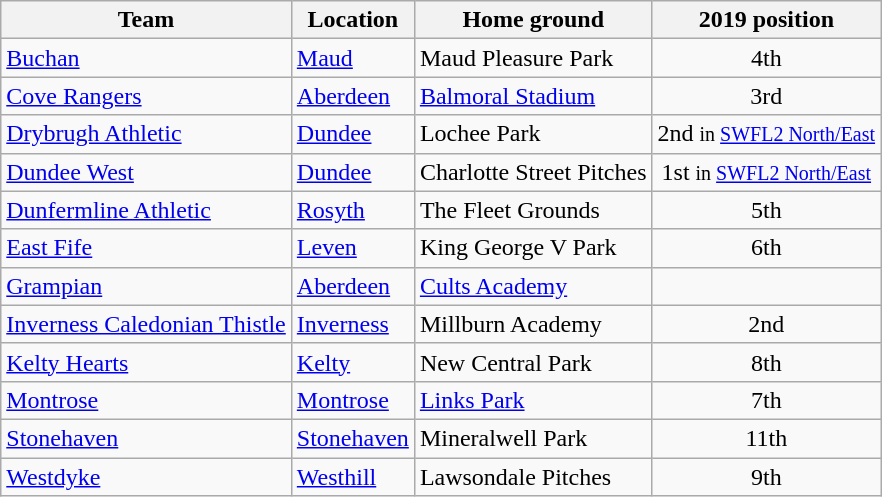<table class="wikitable sortable">
<tr>
<th>Team</th>
<th>Location</th>
<th>Home ground</th>
<th data-sort-type="number">2019 position</th>
</tr>
<tr>
<td><a href='#'>Buchan</a></td>
<td><a href='#'>Maud</a></td>
<td>Maud Pleasure Park</td>
<td align=center>4th</td>
</tr>
<tr>
<td><a href='#'>Cove Rangers</a></td>
<td><a href='#'>Aberdeen</a></td>
<td><a href='#'>Balmoral Stadium</a></td>
<td align=center>3rd</td>
</tr>
<tr>
<td><a href='#'>Drybrugh Athletic</a></td>
<td><a href='#'>Dundee</a></td>
<td>Lochee Park</td>
<td align=center>2nd <small>in <a href='#'>SWFL2 North/East</a></small></td>
</tr>
<tr>
<td><a href='#'>Dundee West</a></td>
<td><a href='#'>Dundee</a></td>
<td>Charlotte Street Pitches</td>
<td align=center>1st <small>in <a href='#'>SWFL2 North/East</a></small></td>
</tr>
<tr>
<td><a href='#'>Dunfermline Athletic</a></td>
<td><a href='#'>Rosyth</a></td>
<td>The Fleet Grounds</td>
<td align=center>5th</td>
</tr>
<tr>
<td><a href='#'>East Fife</a></td>
<td><a href='#'>Leven</a></td>
<td>King George V Park</td>
<td align=center>6th</td>
</tr>
<tr>
<td><a href='#'>Grampian</a></td>
<td><a href='#'>Aberdeen</a></td>
<td><a href='#'>Cults Academy</a></td>
<td align=center></td>
</tr>
<tr>
<td><a href='#'>Inverness Caledonian Thistle</a></td>
<td><a href='#'>Inverness</a></td>
<td>Millburn Academy</td>
<td align=center>2nd</td>
</tr>
<tr>
<td><a href='#'>Kelty Hearts</a></td>
<td><a href='#'>Kelty</a></td>
<td>New Central Park</td>
<td align=center>8th</td>
</tr>
<tr>
<td><a href='#'>Montrose</a></td>
<td><a href='#'>Montrose</a></td>
<td><a href='#'>Links Park</a></td>
<td align=center>7th</td>
</tr>
<tr>
<td><a href='#'>Stonehaven</a></td>
<td><a href='#'>Stonehaven</a></td>
<td>Mineralwell Park</td>
<td align=center>11th</td>
</tr>
<tr>
<td><a href='#'>Westdyke</a></td>
<td><a href='#'>Westhill</a></td>
<td>Lawsondale Pitches</td>
<td align=center>9th</td>
</tr>
</table>
